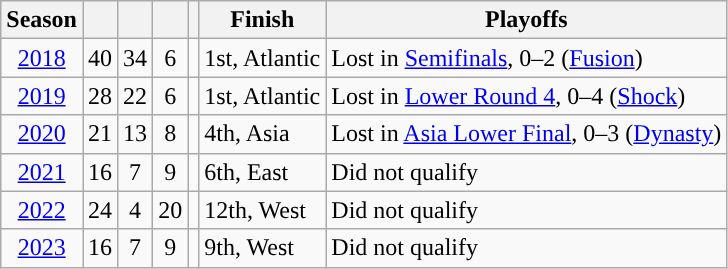<table class="wikitable" style="text-align:center;">
<tr>
<th style="background:#">Season</th>
<th style="background:#"></th>
<th style="background:#"></th>
<th style="background:#"></th>
<th style="background:#"></th>
<th style="background:#">Finish</th>
<th style="background:#">Playoffs</th>
</tr>
<tr>
<td><a href='#'>2018</a></td>
<td>40</td>
<td>34</td>
<td>6</td>
<td></td>
<td style="text-align:left">1st, Atlantic</td>
<td style="text-align:left">Lost in <a href='#'>Semifinals</a>, 0–2 (<a href='#'>Fusion</a>)</td>
</tr>
<tr>
<td><a href='#'>2019</a></td>
<td>28</td>
<td>22</td>
<td>6</td>
<td></td>
<td style="text-align:left">1st, Atlantic</td>
<td style="text-align:left">Lost in <a href='#'>Lower Round 4</a>, 0–4 (<a href='#'>Shock</a>)</td>
</tr>
<tr>
<td><a href='#'>2020</a></td>
<td>21</td>
<td>13</td>
<td>8</td>
<td></td>
<td style="text-align:left">4th, Asia</td>
<td style="text-align:left">Lost in <a href='#'>Asia Lower Final</a>, 0–3 (<a href='#'>Dynasty</a>)</td>
</tr>
<tr>
<td><a href='#'>2021</a></td>
<td>16</td>
<td>7</td>
<td>9</td>
<td></td>
<td style="text-align:left">6th, East</td>
<td style="text-align:left">Did not qualify</td>
</tr>
<tr>
<td><a href='#'>2022</a></td>
<td>24</td>
<td>4</td>
<td>20</td>
<td></td>
<td style="text-align:left">12th, West</td>
<td style="text-align:left">Did not qualify</td>
</tr>
<tr>
<td><a href='#'>2023</a></td>
<td>16</td>
<td>7</td>
<td>9</td>
<td></td>
<td style="text-align:left">9th, West</td>
<td style="text-align:left">Did not qualify</td>
</tr>
</table>
